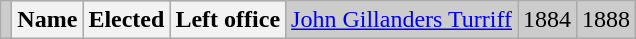<table class="wikitable">
<tr bgcolor="CCCCCC">
<td></td>
<th>Name</th>
<th>Elected</th>
<th>Left office<br></th>
<td><a href='#'>John Gillanders Turriff</a></td>
<td>1884</td>
<td>1888</td>
</tr>
</table>
